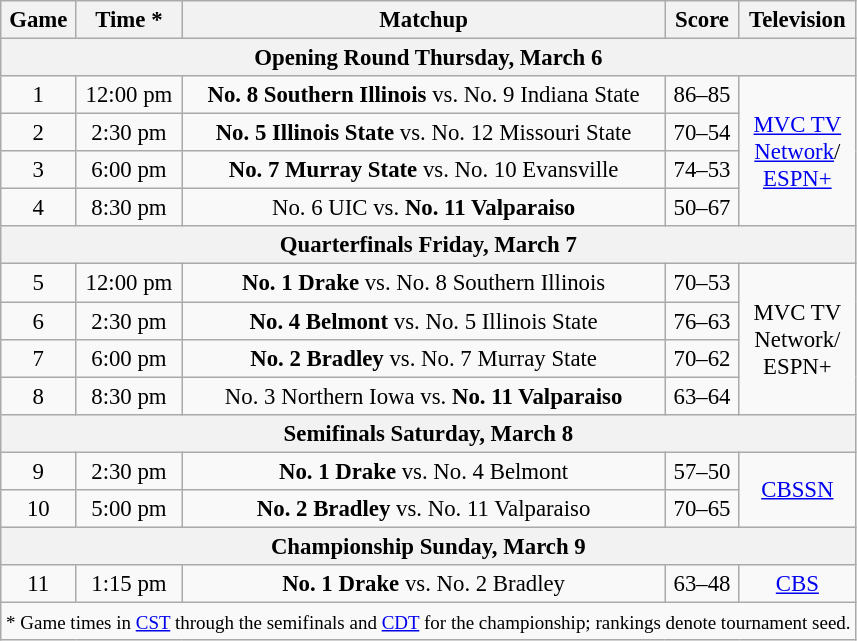<table class="wikitable" style="font-size: 95%">
<tr>
<th>Game</th>
<th>Time *</th>
<th>Matchup</th>
<th>Score</th>
<th>Television</th>
</tr>
<tr>
<th colspan="5">Opening Round  Thursday, March 6</th>
</tr>
<tr>
<td align="center">1</td>
<td align="center">12:00 pm</td>
<td align="center"><strong>No. 8 Southern Illinois</strong> vs. No. 9 Indiana State</td>
<td align="center">86–85</td>
<td rowspan="4" align="center"><a href='#'>MVC TV<br>Network</a>/<br><a href='#'>ESPN+</a></td>
</tr>
<tr>
<td align="center">2</td>
<td align="center">2:30 pm</td>
<td align="center"><strong>No. 5 Illinois State</strong> vs. No. 12 Missouri State</td>
<td align="center">70–54</td>
</tr>
<tr>
<td align="center">3</td>
<td align="center">6:00 pm</td>
<td align="center"><strong>No. 7 Murray State</strong> vs. No. 10 Evansville</td>
<td align="center">74–53</td>
</tr>
<tr>
<td align="center">4</td>
<td align="center">8:30 pm</td>
<td align="center">No. 6 UIC vs. <strong>No. 11 Valparaiso</strong></td>
<td align="center">50–67</td>
</tr>
<tr>
<th colspan="5">Quarterfinals  Friday, March 7</th>
</tr>
<tr>
<td align="center">5</td>
<td align="center">12:00 pm</td>
<td align="center"><strong>No. 1 Drake</strong> vs. No. 8 Southern Illinois</td>
<td align="center">70–53</td>
<td rowspan="4" align="center">MVC TV<br>Network/<br>ESPN+</td>
</tr>
<tr>
<td align="center">6</td>
<td align="center">2:30 pm</td>
<td align="center"><strong>No. 4 Belmont</strong> vs. No. 5 Illinois State</td>
<td align="center">76–63</td>
</tr>
<tr>
<td align="center">7</td>
<td align="center">6:00 pm</td>
<td align="center"><strong>No. 2 Bradley</strong> vs. No. 7 Murray State</td>
<td align="center">70–62</td>
</tr>
<tr>
<td align="center">8</td>
<td align="center">8:30 pm</td>
<td align="center">No. 3 Northern Iowa vs. <strong>No. 11 Valparaiso</strong></td>
<td align="center">63–64</td>
</tr>
<tr>
<th colspan="5">Semifinals  Saturday, March 8</th>
</tr>
<tr>
<td align="center">9</td>
<td align="center">2:30 pm</td>
<td align="center"><strong>No. 1 Drake</strong> vs. No. 4 Belmont</td>
<td align="center">57–50</td>
<td rowspan="2" align="center"><a href='#'>CBSSN</a></td>
</tr>
<tr>
<td align="center">10</td>
<td align="center">5:00 pm</td>
<td align="center"><strong>No. 2 Bradley</strong> vs. No. 11 Valparaiso</td>
<td align="center">70–65</td>
</tr>
<tr>
<th colspan="5">Championship  Sunday, March 9</th>
</tr>
<tr>
<td align="center">11</td>
<td align="center">1:15 pm</td>
<td align="center"><strong>No. 1 Drake</strong> vs. No. 2 Bradley</td>
<td align="center">63–48</td>
<td align="center"><a href='#'>CBS</a></td>
</tr>
<tr>
<td colspan="5"><small>* Game times in <a href='#'>CST</a> through the semifinals and <a href='#'>CDT</a> for the championship; rankings denote tournament seed.</small></td>
</tr>
</table>
